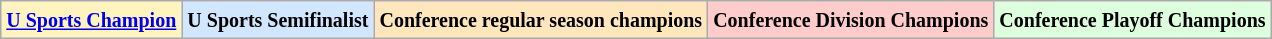<table class="wikitable">
<tr>
<td bgcolor="#FFF3BF"><small><strong><a href='#'>U Sports Champion</a> </strong></small></td>
<td bgcolor="#D0E7FF"><small><strong>U Sports Semifinalist</strong></small></td>
<td bgcolor="#FFE6BD"><small><strong>Conference regular season champions</strong></small></td>
<td bgcolor="#FFCCCC"><small><strong>Conference Division Champions</strong></small></td>
<td bgcolor="#ddffdd"><small><strong>Conference Playoff Champions</strong></small></td>
</tr>
</table>
